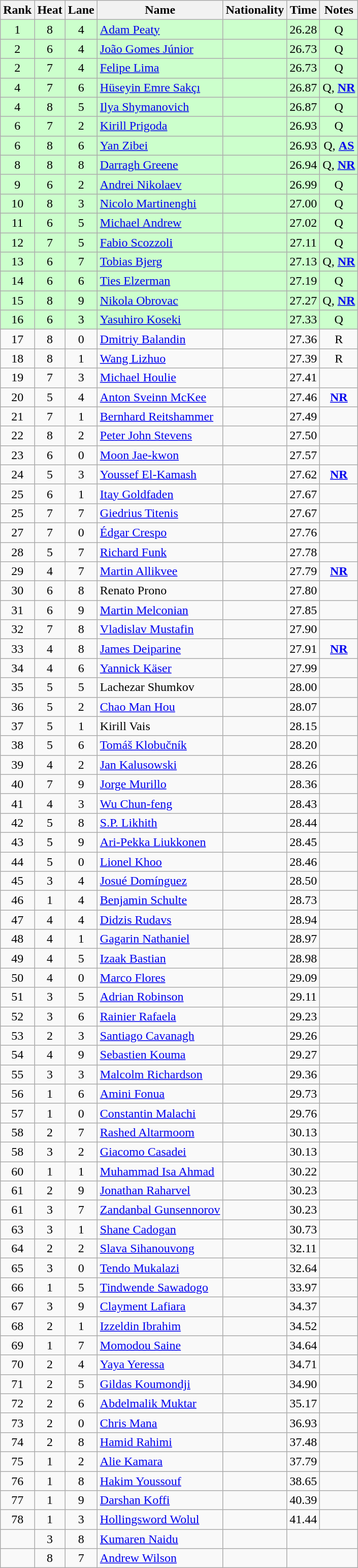<table class="wikitable sortable" style="text-align:center">
<tr>
<th>Rank</th>
<th>Heat</th>
<th>Lane</th>
<th>Name</th>
<th>Nationality</th>
<th>Time</th>
<th>Notes</th>
</tr>
<tr bgcolor=ccffcc>
<td>1</td>
<td>8</td>
<td>4</td>
<td align=left><a href='#'>Adam Peaty</a></td>
<td align=left></td>
<td>26.28</td>
<td>Q</td>
</tr>
<tr bgcolor=ccffcc>
<td>2</td>
<td>6</td>
<td>4</td>
<td align=left><a href='#'>João Gomes Júnior</a></td>
<td align=left></td>
<td>26.73</td>
<td>Q</td>
</tr>
<tr bgcolor=ccffcc>
<td>2</td>
<td>7</td>
<td>4</td>
<td align=left><a href='#'>Felipe Lima</a></td>
<td align=left></td>
<td>26.73</td>
<td>Q</td>
</tr>
<tr bgcolor=ccffcc>
<td>4</td>
<td>7</td>
<td>6</td>
<td align=left><a href='#'>Hüseyin Emre Sakçı</a></td>
<td align=left></td>
<td>26.87</td>
<td>Q, <strong><a href='#'>NR</a></strong></td>
</tr>
<tr bgcolor=ccffcc>
<td>4</td>
<td>8</td>
<td>5</td>
<td align=left><a href='#'>Ilya Shymanovich</a></td>
<td align=left></td>
<td>26.87</td>
<td>Q</td>
</tr>
<tr bgcolor=ccffcc>
<td>6</td>
<td>7</td>
<td>2</td>
<td align=left><a href='#'>Kirill Prigoda</a></td>
<td align=left></td>
<td>26.93</td>
<td>Q</td>
</tr>
<tr bgcolor=ccffcc>
<td>6</td>
<td>8</td>
<td>6</td>
<td align=left><a href='#'>Yan Zibei</a></td>
<td align=left></td>
<td>26.93</td>
<td>Q, <strong><a href='#'>AS</a></strong></td>
</tr>
<tr bgcolor=ccffcc>
<td>8</td>
<td>8</td>
<td>8</td>
<td align=left><a href='#'>Darragh Greene</a></td>
<td align=left></td>
<td>26.94</td>
<td>Q, <strong><a href='#'>NR</a></strong></td>
</tr>
<tr bgcolor=ccffcc>
<td>9</td>
<td>6</td>
<td>2</td>
<td align=left><a href='#'>Andrei Nikolaev</a></td>
<td align=left></td>
<td>26.99</td>
<td>Q</td>
</tr>
<tr bgcolor=ccffcc>
<td>10</td>
<td>8</td>
<td>3</td>
<td align=left><a href='#'>Nicolo Martinenghi</a></td>
<td align=left></td>
<td>27.00</td>
<td>Q</td>
</tr>
<tr bgcolor=ccffcc>
<td>11</td>
<td>6</td>
<td>5</td>
<td align=left><a href='#'>Michael Andrew</a></td>
<td align=left></td>
<td>27.02</td>
<td>Q</td>
</tr>
<tr bgcolor=ccffcc>
<td>12</td>
<td>7</td>
<td>5</td>
<td align=left><a href='#'>Fabio Scozzoli</a></td>
<td align=left></td>
<td>27.11</td>
<td>Q</td>
</tr>
<tr bgcolor=ccffcc>
<td>13</td>
<td>6</td>
<td>7</td>
<td align=left><a href='#'>Tobias Bjerg</a></td>
<td align=left></td>
<td>27.13</td>
<td>Q, <strong><a href='#'>NR</a></strong></td>
</tr>
<tr bgcolor=ccffcc>
<td>14</td>
<td>6</td>
<td>6</td>
<td align=left><a href='#'>Ties Elzerman</a></td>
<td align=left></td>
<td>27.19</td>
<td>Q</td>
</tr>
<tr bgcolor=ccffcc>
<td>15</td>
<td>8</td>
<td>9</td>
<td align=left><a href='#'>Nikola Obrovac</a></td>
<td align=left></td>
<td>27.27</td>
<td>Q, <strong><a href='#'>NR</a></strong></td>
</tr>
<tr bgcolor=ccffcc>
<td>16</td>
<td>6</td>
<td>3</td>
<td align=left><a href='#'>Yasuhiro Koseki</a></td>
<td align=left></td>
<td>27.33</td>
<td>Q</td>
</tr>
<tr>
<td>17</td>
<td>8</td>
<td>0</td>
<td align=left><a href='#'>Dmitriy Balandin</a></td>
<td align=left></td>
<td>27.36</td>
<td>R</td>
</tr>
<tr>
<td>18</td>
<td>8</td>
<td>1</td>
<td align=left><a href='#'>Wang Lizhuo</a></td>
<td align=left></td>
<td>27.39</td>
<td>R</td>
</tr>
<tr>
<td>19</td>
<td>7</td>
<td>3</td>
<td align=left><a href='#'>Michael Houlie</a></td>
<td align=left></td>
<td>27.41</td>
<td></td>
</tr>
<tr>
<td>20</td>
<td>5</td>
<td>4</td>
<td align=left><a href='#'>Anton Sveinn McKee</a></td>
<td align=left></td>
<td>27.46</td>
<td><strong><a href='#'>NR</a></strong></td>
</tr>
<tr>
<td>21</td>
<td>7</td>
<td>1</td>
<td align=left><a href='#'>Bernhard Reitshammer</a></td>
<td align=left></td>
<td>27.49</td>
<td></td>
</tr>
<tr>
<td>22</td>
<td>8</td>
<td>2</td>
<td align=left><a href='#'>Peter John Stevens</a></td>
<td align=left></td>
<td>27.50</td>
<td></td>
</tr>
<tr>
<td>23</td>
<td>6</td>
<td>0</td>
<td align=left><a href='#'>Moon Jae-kwon</a></td>
<td align=left></td>
<td>27.57</td>
<td></td>
</tr>
<tr>
<td>24</td>
<td>5</td>
<td>3</td>
<td align=left><a href='#'>Youssef El-Kamash</a></td>
<td align=left></td>
<td>27.62</td>
<td><strong><a href='#'>NR</a></strong></td>
</tr>
<tr>
<td>25</td>
<td>6</td>
<td>1</td>
<td align=left><a href='#'>Itay Goldfaden</a></td>
<td align=left></td>
<td>27.67</td>
<td></td>
</tr>
<tr>
<td>25</td>
<td>7</td>
<td>7</td>
<td align=left><a href='#'>Giedrius Titenis</a></td>
<td align=left></td>
<td>27.67</td>
<td></td>
</tr>
<tr>
<td>27</td>
<td>7</td>
<td>0</td>
<td align=left><a href='#'>Édgar Crespo</a></td>
<td align=left></td>
<td>27.76</td>
<td></td>
</tr>
<tr>
<td>28</td>
<td>5</td>
<td>7</td>
<td align=left><a href='#'>Richard Funk</a></td>
<td align=left></td>
<td>27.78</td>
<td></td>
</tr>
<tr>
<td>29</td>
<td>4</td>
<td>7</td>
<td align=left><a href='#'>Martin Allikvee</a></td>
<td align=left></td>
<td>27.79</td>
<td><strong><a href='#'>NR</a></strong></td>
</tr>
<tr>
<td>30</td>
<td>6</td>
<td>8</td>
<td align=left>Renato Prono</td>
<td align=left></td>
<td>27.80</td>
<td></td>
</tr>
<tr>
<td>31</td>
<td>6</td>
<td>9</td>
<td align=left><a href='#'>Martin Melconian</a></td>
<td align=left></td>
<td>27.85</td>
<td></td>
</tr>
<tr>
<td>32</td>
<td>7</td>
<td>8</td>
<td align=left><a href='#'>Vladislav Mustafin</a></td>
<td align=left></td>
<td>27.90</td>
<td></td>
</tr>
<tr>
<td>33</td>
<td>4</td>
<td>8</td>
<td align=left><a href='#'>James Deiparine</a></td>
<td align=left></td>
<td>27.91</td>
<td><strong><a href='#'>NR</a></strong></td>
</tr>
<tr>
<td>34</td>
<td>4</td>
<td>6</td>
<td align=left><a href='#'>Yannick Käser</a></td>
<td align=left></td>
<td>27.99</td>
<td></td>
</tr>
<tr>
<td>35</td>
<td>5</td>
<td>5</td>
<td align=left>Lachezar Shumkov</td>
<td align=left></td>
<td>28.00</td>
<td></td>
</tr>
<tr>
<td>36</td>
<td>5</td>
<td>2</td>
<td align=left><a href='#'>Chao Man Hou</a></td>
<td align=left></td>
<td>28.07</td>
<td></td>
</tr>
<tr>
<td>37</td>
<td>5</td>
<td>1</td>
<td align=left>Kirill Vais</td>
<td align=left></td>
<td>28.15</td>
<td></td>
</tr>
<tr>
<td>38</td>
<td>5</td>
<td>6</td>
<td align=left><a href='#'>Tomáš Klobučník</a></td>
<td align=left></td>
<td>28.20</td>
<td></td>
</tr>
<tr>
<td>39</td>
<td>4</td>
<td>2</td>
<td align=left><a href='#'>Jan Kalusowski</a></td>
<td align=left></td>
<td>28.26</td>
<td></td>
</tr>
<tr>
<td>40</td>
<td>7</td>
<td>9</td>
<td align=left><a href='#'>Jorge Murillo</a></td>
<td align=left></td>
<td>28.36</td>
<td></td>
</tr>
<tr>
<td>41</td>
<td>4</td>
<td>3</td>
<td align=left><a href='#'>Wu Chun-feng</a></td>
<td align=left></td>
<td>28.43</td>
<td></td>
</tr>
<tr>
<td>42</td>
<td>5</td>
<td>8</td>
<td align=left><a href='#'>S.P. Likhith</a></td>
<td align=left></td>
<td>28.44</td>
<td></td>
</tr>
<tr>
<td>43</td>
<td>5</td>
<td>9</td>
<td align=left><a href='#'>Ari-Pekka Liukkonen</a></td>
<td align=left></td>
<td>28.45</td>
<td></td>
</tr>
<tr>
<td>44</td>
<td>5</td>
<td>0</td>
<td align=left><a href='#'>Lionel Khoo</a></td>
<td align=left></td>
<td>28.46</td>
<td></td>
</tr>
<tr>
<td>45</td>
<td>3</td>
<td>4</td>
<td align=left><a href='#'>Josué Domínguez</a></td>
<td align=left></td>
<td>28.50</td>
<td></td>
</tr>
<tr>
<td>46</td>
<td>1</td>
<td>4</td>
<td align=left><a href='#'>Benjamin Schulte</a></td>
<td align=left></td>
<td>28.73</td>
<td></td>
</tr>
<tr>
<td>47</td>
<td>4</td>
<td>4</td>
<td align=left><a href='#'>Didzis Rudavs</a></td>
<td align=left></td>
<td>28.94</td>
<td></td>
</tr>
<tr>
<td>48</td>
<td>4</td>
<td>1</td>
<td align=left><a href='#'>Gagarin Nathaniel</a></td>
<td align=left></td>
<td>28.97</td>
<td></td>
</tr>
<tr>
<td>49</td>
<td>4</td>
<td>5</td>
<td align=left><a href='#'>Izaak Bastian</a></td>
<td align=left></td>
<td>28.98</td>
<td></td>
</tr>
<tr>
<td>50</td>
<td>4</td>
<td>0</td>
<td align=left><a href='#'>Marco Flores</a></td>
<td align=left></td>
<td>29.09</td>
<td></td>
</tr>
<tr>
<td>51</td>
<td>3</td>
<td>5</td>
<td align=left><a href='#'>Adrian Robinson</a></td>
<td align=left></td>
<td>29.11</td>
<td></td>
</tr>
<tr>
<td>52</td>
<td>3</td>
<td>6</td>
<td align=left><a href='#'>Rainier Rafaela</a></td>
<td align=left></td>
<td>29.23</td>
<td></td>
</tr>
<tr>
<td>53</td>
<td>2</td>
<td>3</td>
<td align=left><a href='#'>Santiago Cavanagh</a></td>
<td align=left></td>
<td>29.26</td>
<td></td>
</tr>
<tr>
<td>54</td>
<td>4</td>
<td>9</td>
<td align=left><a href='#'>Sebastien Kouma</a></td>
<td align=left></td>
<td>29.27</td>
<td></td>
</tr>
<tr>
<td>55</td>
<td>3</td>
<td>3</td>
<td align=left><a href='#'>Malcolm Richardson</a></td>
<td align=left></td>
<td>29.36</td>
<td></td>
</tr>
<tr>
<td>56</td>
<td>1</td>
<td>6</td>
<td align=left><a href='#'>Amini Fonua</a></td>
<td align=left></td>
<td>29.73</td>
<td></td>
</tr>
<tr>
<td>57</td>
<td>1</td>
<td>0</td>
<td align=left><a href='#'>Constantin Malachi</a></td>
<td align=left></td>
<td>29.76</td>
<td></td>
</tr>
<tr>
<td>58</td>
<td>2</td>
<td>7</td>
<td align=left><a href='#'>Rashed Altarmoom</a></td>
<td align=left></td>
<td>30.13</td>
<td></td>
</tr>
<tr>
<td>58</td>
<td>3</td>
<td>2</td>
<td align=left><a href='#'>Giacomo Casadei</a></td>
<td align=left></td>
<td>30.13</td>
<td></td>
</tr>
<tr>
<td>60</td>
<td>1</td>
<td>1</td>
<td align=left><a href='#'>Muhammad Isa Ahmad</a></td>
<td align=left></td>
<td>30.22</td>
<td></td>
</tr>
<tr>
<td>61</td>
<td>2</td>
<td>9</td>
<td align=left><a href='#'>Jonathan Raharvel</a></td>
<td align=left></td>
<td>30.23</td>
<td></td>
</tr>
<tr>
<td>61</td>
<td>3</td>
<td>7</td>
<td align=left><a href='#'>Zandanbal Gunsennorov</a></td>
<td align=left></td>
<td>30.23</td>
<td></td>
</tr>
<tr>
<td>63</td>
<td>3</td>
<td>1</td>
<td align=left><a href='#'>Shane Cadogan</a></td>
<td align=left></td>
<td>30.73</td>
<td></td>
</tr>
<tr>
<td>64</td>
<td>2</td>
<td>2</td>
<td align=left><a href='#'>Slava Sihanouvong</a></td>
<td align=left></td>
<td>32.11</td>
<td></td>
</tr>
<tr>
<td>65</td>
<td>3</td>
<td>0</td>
<td align=left><a href='#'>Tendo Mukalazi</a></td>
<td align=left></td>
<td>32.64</td>
<td></td>
</tr>
<tr>
<td>66</td>
<td>1</td>
<td>5</td>
<td align=left><a href='#'>Tindwende Sawadogo</a></td>
<td align=left></td>
<td>33.97</td>
<td></td>
</tr>
<tr>
<td>67</td>
<td>3</td>
<td>9</td>
<td align=left><a href='#'>Clayment Lafiara</a></td>
<td align=left></td>
<td>34.37</td>
<td></td>
</tr>
<tr>
<td>68</td>
<td>2</td>
<td>1</td>
<td align=left><a href='#'>Izzeldin Ibrahim</a></td>
<td align=left></td>
<td>34.52</td>
<td></td>
</tr>
<tr>
<td>69</td>
<td>1</td>
<td>7</td>
<td align=left><a href='#'>Momodou Saine</a></td>
<td align=left></td>
<td>34.64</td>
<td></td>
</tr>
<tr>
<td>70</td>
<td>2</td>
<td>4</td>
<td align=left><a href='#'>Yaya Yeressa</a></td>
<td align=left></td>
<td>34.71</td>
<td></td>
</tr>
<tr>
<td>71</td>
<td>2</td>
<td>5</td>
<td align=left><a href='#'>Gildas Koumondji</a></td>
<td align=left></td>
<td>34.90</td>
<td></td>
</tr>
<tr>
<td>72</td>
<td>2</td>
<td>6</td>
<td align=left><a href='#'>Abdelmalik Muktar</a></td>
<td align=left></td>
<td>35.17</td>
<td></td>
</tr>
<tr>
<td>73</td>
<td>2</td>
<td>0</td>
<td align=left><a href='#'>Chris Mana</a></td>
<td align=left></td>
<td>36.93</td>
<td></td>
</tr>
<tr>
<td>74</td>
<td>2</td>
<td>8</td>
<td align=left><a href='#'>Hamid Rahimi</a></td>
<td align=left></td>
<td>37.48</td>
<td></td>
</tr>
<tr>
<td>75</td>
<td>1</td>
<td>2</td>
<td align=left><a href='#'>Alie Kamara</a></td>
<td align=left></td>
<td>37.79</td>
<td></td>
</tr>
<tr>
<td>76</td>
<td>1</td>
<td>8</td>
<td align=left><a href='#'>Hakim Youssouf</a></td>
<td align=left></td>
<td>38.65</td>
<td></td>
</tr>
<tr>
<td>77</td>
<td>1</td>
<td>9</td>
<td align=left><a href='#'>Darshan Koffi</a></td>
<td align=left></td>
<td>40.39</td>
<td></td>
</tr>
<tr>
<td>78</td>
<td>1</td>
<td>3</td>
<td align=left><a href='#'>Hollingsword Wolul</a></td>
<td align=left></td>
<td>41.44</td>
<td></td>
</tr>
<tr>
<td></td>
<td>3</td>
<td>8</td>
<td align=left><a href='#'>Kumaren Naidu</a></td>
<td align=left></td>
<td colspan=2></td>
</tr>
<tr>
<td></td>
<td>8</td>
<td>7</td>
<td align=left><a href='#'>Andrew Wilson</a></td>
<td align=left></td>
<td colspan=2></td>
</tr>
</table>
